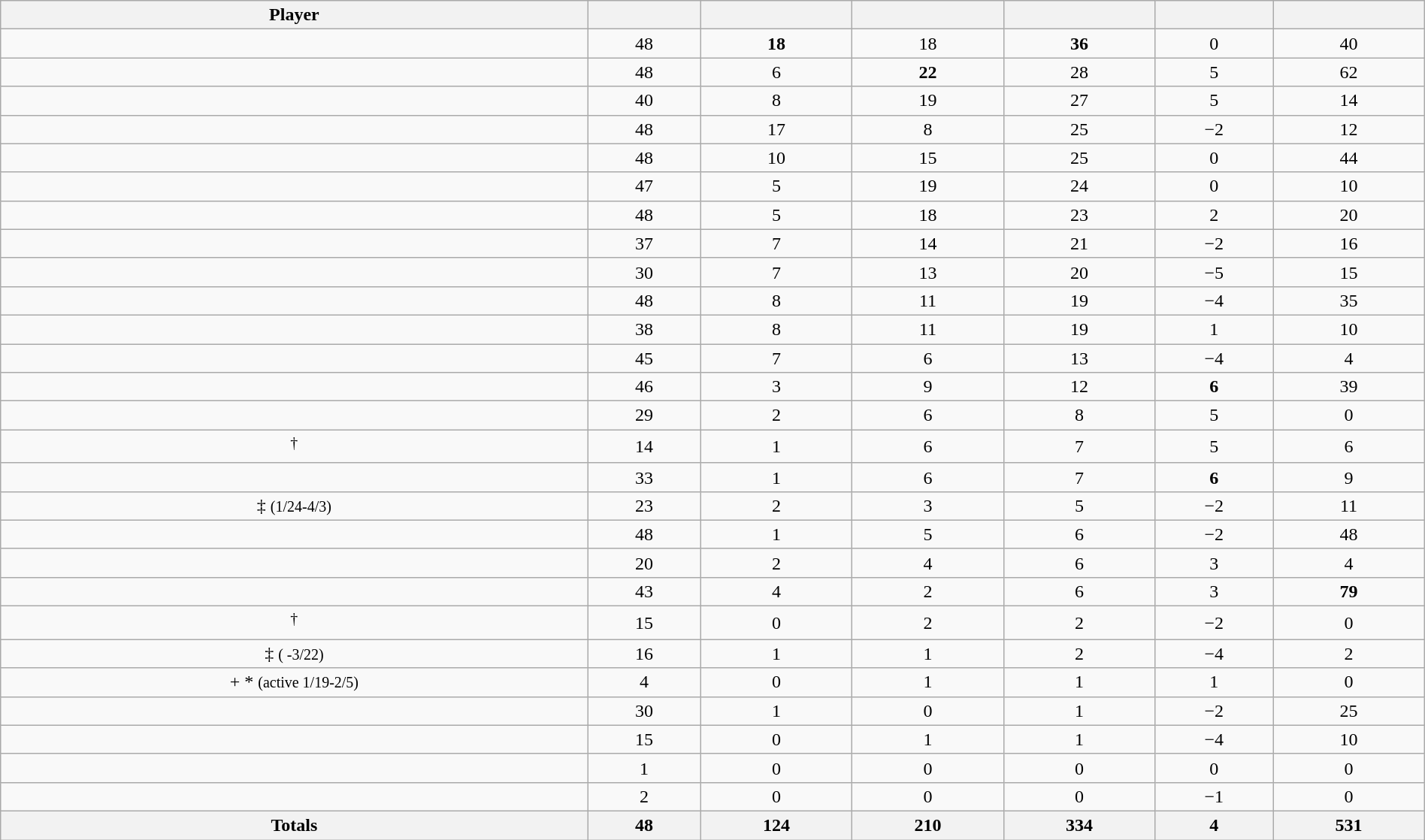<table class="wikitable sortable" style="width:100%;">
<tr align=center>
<th>Player</th>
<th></th>
<th></th>
<th></th>
<th></th>
<th data-sort-type="number"></th>
<th></th>
</tr>
<tr align=center>
<td></td>
<td>48</td>
<td><strong>18</strong></td>
<td>18</td>
<td><strong>36</strong></td>
<td>0</td>
<td>40</td>
</tr>
<tr align=center>
<td></td>
<td>48</td>
<td>6</td>
<td><strong>22</strong></td>
<td>28</td>
<td>5</td>
<td>62</td>
</tr>
<tr align=center>
<td></td>
<td>40</td>
<td>8</td>
<td>19</td>
<td>27</td>
<td>5</td>
<td>14</td>
</tr>
<tr align=center>
<td></td>
<td>48</td>
<td>17</td>
<td>8</td>
<td>25</td>
<td>−2</td>
<td>12</td>
</tr>
<tr align=center>
<td></td>
<td>48</td>
<td>10</td>
<td>15</td>
<td>25</td>
<td>0</td>
<td>44</td>
</tr>
<tr align=center>
<td></td>
<td>47</td>
<td>5</td>
<td>19</td>
<td>24</td>
<td>0</td>
<td>10</td>
</tr>
<tr align=center>
<td></td>
<td>48</td>
<td>5</td>
<td>18</td>
<td>23</td>
<td>2</td>
<td>20</td>
</tr>
<tr align=center>
<td></td>
<td>37</td>
<td>7</td>
<td>14</td>
<td>21</td>
<td>−2</td>
<td>16</td>
</tr>
<tr align=center>
<td></td>
<td>30</td>
<td>7</td>
<td>13</td>
<td>20</td>
<td>−5</td>
<td>15</td>
</tr>
<tr align=center>
<td></td>
<td>48</td>
<td>8</td>
<td>11</td>
<td>19</td>
<td>−4</td>
<td>35</td>
</tr>
<tr align=center>
<td></td>
<td>38</td>
<td>8</td>
<td>11</td>
<td>19</td>
<td>1</td>
<td>10</td>
</tr>
<tr align=center>
<td></td>
<td>45</td>
<td>7</td>
<td>6</td>
<td>13</td>
<td>−4</td>
<td>4</td>
</tr>
<tr align=center>
<td></td>
<td>46</td>
<td>3</td>
<td>9</td>
<td>12</td>
<td><strong>6</strong></td>
<td>39</td>
</tr>
<tr align=center>
<td></td>
<td>29</td>
<td>2</td>
<td>6</td>
<td>8</td>
<td>5</td>
<td>0</td>
</tr>
<tr align=center>
<td><sup>†</sup></td>
<td>14</td>
<td>1</td>
<td>6</td>
<td>7</td>
<td>5</td>
<td>6</td>
</tr>
<tr align=center>
<td></td>
<td>33</td>
<td>1</td>
<td>6</td>
<td>7</td>
<td><strong>6</strong></td>
<td>9</td>
</tr>
<tr align=center>
<td> ‡ <small>(1/24-4/3)</small></td>
<td>23</td>
<td>2</td>
<td>3</td>
<td>5</td>
<td>−2</td>
<td>11</td>
</tr>
<tr align=center>
<td></td>
<td>48</td>
<td>1</td>
<td>5</td>
<td>6</td>
<td>−2</td>
<td>48</td>
</tr>
<tr align=center>
<td></td>
<td>20</td>
<td>2</td>
<td>4</td>
<td>6</td>
<td>3</td>
<td>4</td>
</tr>
<tr align=center>
<td></td>
<td>43</td>
<td>4</td>
<td>2</td>
<td>6</td>
<td>3</td>
<td><strong>79</strong></td>
</tr>
<tr align=center>
<td><sup>†</sup></td>
<td>15</td>
<td>0</td>
<td>2</td>
<td>2</td>
<td>−2</td>
<td>0</td>
</tr>
<tr align=center>
<td> ‡ <small>( -3/22)</small></td>
<td>16</td>
<td>1</td>
<td>1</td>
<td>2</td>
<td>−4</td>
<td>2</td>
</tr>
<tr align=center>
<td> + * <small>(active 1/19-2/5)</small></td>
<td>4</td>
<td>0</td>
<td>1</td>
<td>1</td>
<td>1</td>
<td>0</td>
</tr>
<tr align=center>
<td></td>
<td>30</td>
<td>1</td>
<td>0</td>
<td>1</td>
<td>−2</td>
<td>25</td>
</tr>
<tr align=center>
<td></td>
<td>15</td>
<td>0</td>
<td>1</td>
<td>1</td>
<td>−4</td>
<td>10</td>
</tr>
<tr align=center>
<td></td>
<td>1</td>
<td>0</td>
<td>0</td>
<td>0</td>
<td>0</td>
<td>0</td>
</tr>
<tr align=center>
<td></td>
<td>2</td>
<td>0</td>
<td>0</td>
<td>0</td>
<td>−1</td>
<td>0</td>
</tr>
<tr class="unsortable">
<th>Totals</th>
<th>48</th>
<th>124</th>
<th>210</th>
<th>334</th>
<th>4</th>
<th>531</th>
</tr>
</table>
